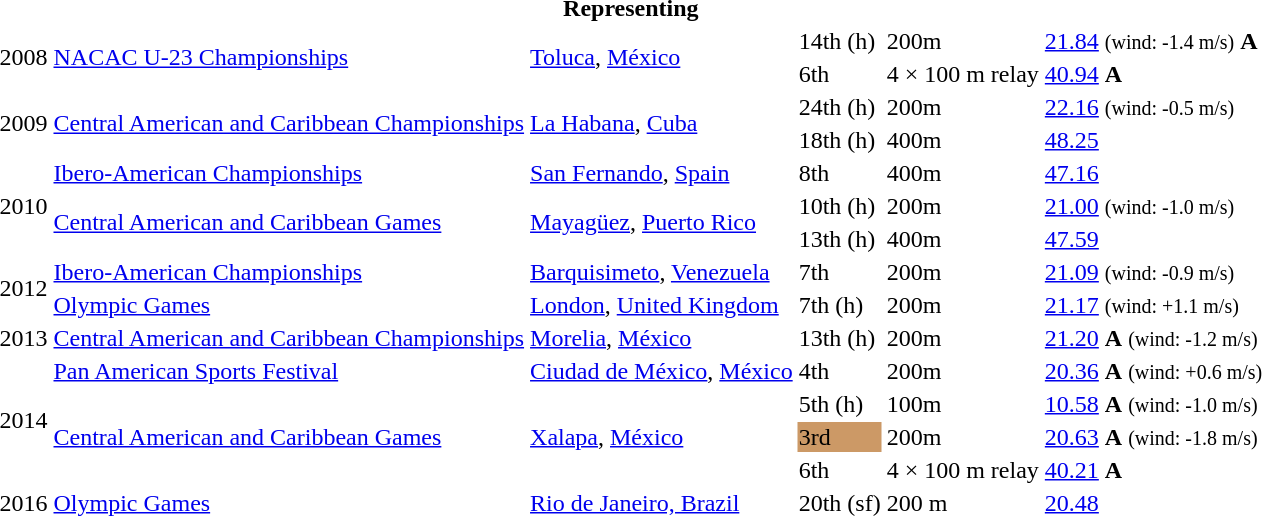<table>
<tr>
<th colspan="6">Representing </th>
</tr>
<tr>
<td rowspan=2>2008</td>
<td rowspan=2><a href='#'>NACAC U-23 Championships</a></td>
<td rowspan=2><a href='#'>Toluca</a>, <a href='#'>México</a></td>
<td>14th (h)</td>
<td>200m</td>
<td><a href='#'>21.84</a> <small>(wind: -1.4 m/s)</small> <strong>A</strong></td>
</tr>
<tr>
<td>6th</td>
<td>4 × 100 m relay</td>
<td><a href='#'>40.94</a> <strong>A</strong></td>
</tr>
<tr>
<td rowspan=2>2009</td>
<td rowspan=2><a href='#'>Central American and Caribbean Championships</a></td>
<td rowspan=2><a href='#'>La Habana</a>, <a href='#'>Cuba</a></td>
<td>24th (h)</td>
<td>200m</td>
<td><a href='#'>22.16</a> <small>(wind: -0.5 m/s)</small></td>
</tr>
<tr>
<td>18th (h)</td>
<td>400m</td>
<td><a href='#'>48.25</a></td>
</tr>
<tr>
<td rowspan=3>2010</td>
<td><a href='#'>Ibero-American Championships</a></td>
<td><a href='#'>San Fernando</a>, <a href='#'>Spain</a></td>
<td>8th</td>
<td>400m</td>
<td><a href='#'>47.16</a></td>
</tr>
<tr>
<td rowspan=2><a href='#'>Central American and Caribbean Games</a></td>
<td rowspan=2><a href='#'>Mayagüez</a>, <a href='#'>Puerto Rico</a></td>
<td>10th (h)</td>
<td>200m</td>
<td><a href='#'>21.00</a> <small>(wind: -1.0 m/s)</small></td>
</tr>
<tr>
<td>13th (h)</td>
<td>400m</td>
<td><a href='#'>47.59</a></td>
</tr>
<tr>
<td rowspan=2>2012</td>
<td><a href='#'>Ibero-American Championships</a></td>
<td><a href='#'>Barquisimeto</a>, <a href='#'>Venezuela</a></td>
<td>7th</td>
<td>200m</td>
<td><a href='#'>21.09</a> <small>(wind: -0.9 m/s)</small></td>
</tr>
<tr>
<td><a href='#'>Olympic Games</a></td>
<td><a href='#'>London</a>, <a href='#'>United Kingdom</a></td>
<td>7th (h)</td>
<td>200m</td>
<td><a href='#'>21.17</a> <small>(wind: +1.1 m/s)</small></td>
</tr>
<tr>
<td>2013</td>
<td><a href='#'>Central American and Caribbean Championships</a></td>
<td><a href='#'>Morelia</a>, <a href='#'>México</a></td>
<td>13th (h)</td>
<td>200m</td>
<td><a href='#'>21.20</a> <strong>A</strong> <small>(wind: -1.2 m/s)</small></td>
</tr>
<tr>
<td rowspan=4>2014</td>
<td><a href='#'>Pan American Sports Festival</a></td>
<td><a href='#'>Ciudad de México</a>, <a href='#'>México</a></td>
<td>4th</td>
<td>200m</td>
<td><a href='#'>20.36</a>  <strong>A</strong> <small>(wind: +0.6 m/s)</small></td>
</tr>
<tr>
<td rowspan=3><a href='#'>Central American and Caribbean Games</a></td>
<td rowspan=3><a href='#'>Xalapa</a>, <a href='#'>México</a></td>
<td>5th (h)</td>
<td>100m</td>
<td><a href='#'>10.58</a>  <strong>A</strong> <small>(wind: -1.0 m/s)</small></td>
</tr>
<tr>
<td bgcolor="cc9966">3rd</td>
<td>200m</td>
<td><a href='#'>20.63</a>  <strong>A</strong> <small>(wind: -1.8 m/s)</small></td>
</tr>
<tr>
<td>6th</td>
<td>4 × 100 m relay</td>
<td><a href='#'>40.21</a> <strong>A</strong></td>
</tr>
<tr>
<td>2016</td>
<td><a href='#'>Olympic Games</a></td>
<td><a href='#'>Rio de Janeiro, Brazil</a></td>
<td>20th (sf)</td>
<td>200 m</td>
<td><a href='#'>20.48</a></td>
</tr>
</table>
